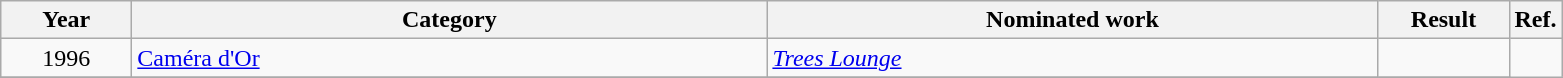<table class=wikitable>
<tr>
<th scope="col" style="width:5em;">Year</th>
<th scope="col" style="width:26em;">Category</th>
<th scope="col" style="width:25em;">Nominated work</th>
<th scope="col" style="width:5em;">Result</th>
<th>Ref.</th>
</tr>
<tr>
<td style="text-align:center;">1996</td>
<td><a href='#'>Caméra d'Or</a></td>
<td><em><a href='#'>Trees Lounge</a></em></td>
<td></td>
<td rowspan=10></td>
</tr>
<tr>
</tr>
</table>
